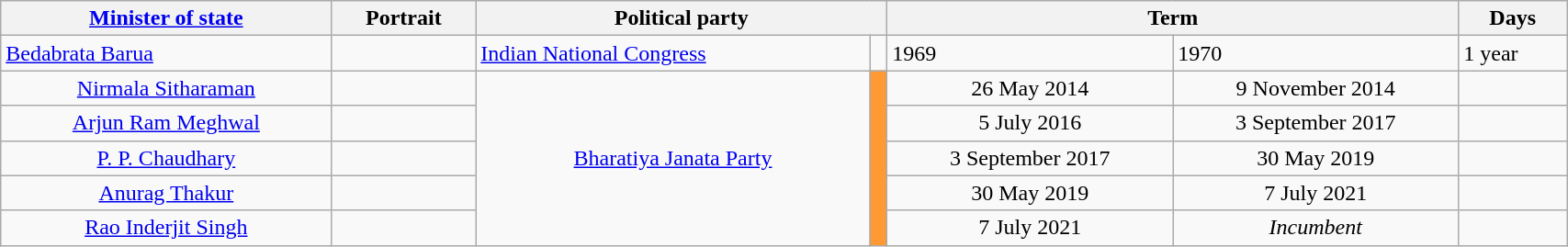<table class="wikitable sortable" style="width:90%">
<tr>
<th><a href='#'>Minister of state</a></th>
<th>Portrait</th>
<th colspan=2>Political party</th>
<th colspan="2">Term</th>
<th>Days</th>
</tr>
<tr>
<td><a href='#'>Bedabrata Barua</a></td>
<td></td>
<td><a href='#'>Indian National Congress</a></td>
<td></td>
<td>1969</td>
<td>1970</td>
<td>1 year</td>
</tr>
<tr align=center>
<td><a href='#'>Nirmala Sitharaman</a></td>
<td></td>
<td Rowspan=5><a href='#'>Bharatiya Janata Party</a></td>
<td Rowspan=5 bgcolor=FF9933></td>
<td>26 May 2014</td>
<td>9 November 2014</td>
<td></td>
</tr>
<tr align=center>
<td><a href='#'>Arjun Ram Meghwal</a></td>
<td></td>
<td>5 July 2016</td>
<td>3 September 2017</td>
<td></td>
</tr>
<tr align=center>
<td><a href='#'>P. P. Chaudhary</a></td>
<td></td>
<td>3 September 2017</td>
<td>30 May 2019</td>
<td></td>
</tr>
<tr align=center>
<td><a href='#'>Anurag Thakur</a></td>
<td></td>
<td>30 May 2019</td>
<td>7 July 2021</td>
<td></td>
</tr>
<tr align=center>
<td><a href='#'>Rao Inderjit Singh</a></td>
<td></td>
<td>7 July 2021</td>
<td><em>Incumbent</em></td>
<td></td>
</tr>
</table>
